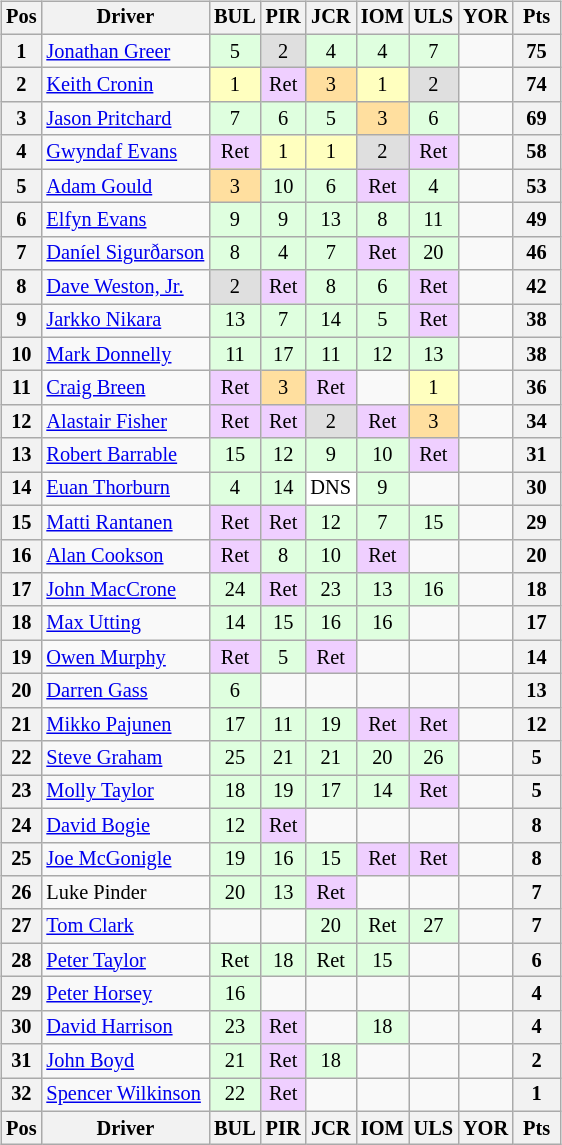<table>
<tr>
<td><br><table class="wikitable" style="font-size: 85%; text-align: center;">
<tr valign="top">
<th valign="middle">Pos</th>
<th valign="middle">Driver</th>
<th>BUL<br></th>
<th>PIR<br></th>
<th>JCR<br></th>
<th>IOM<br></th>
<th>ULS<br></th>
<th>YOR<br></th>
<th valign="middle"> Pts </th>
</tr>
<tr>
<th>1</th>
<td align=left> <a href='#'>Jonathan Greer</a></td>
<td style="background:#dfffdf;">5</td>
<td style="background:#dfdfdf;">2</td>
<td style="background:#dfffdf;">4</td>
<td style="background:#dfffdf;">4</td>
<td style="background:#dfffdf;">7</td>
<td></td>
<th>75</th>
</tr>
<tr>
<th>2</th>
<td align=left> <a href='#'>Keith Cronin</a></td>
<td style="background:#ffffbf;">1</td>
<td style="background:#efcfff;">Ret</td>
<td style="background:#ffdf9f;">3</td>
<td style="background:#ffffbf;">1</td>
<td style="background:#dfdfdf;">2</td>
<td></td>
<th>74</th>
</tr>
<tr>
<th>3</th>
<td align=left> <a href='#'>Jason Pritchard</a></td>
<td style="background:#dfffdf;">7</td>
<td style="background:#dfffdf;">6</td>
<td style="background:#dfffdf;">5</td>
<td style="background:#ffdf9f;">3</td>
<td style="background:#dfffdf;">6</td>
<td></td>
<th>69</th>
</tr>
<tr>
<th>4</th>
<td align=left> <a href='#'>Gwyndaf Evans</a></td>
<td style="background:#efcfff;">Ret</td>
<td style="background:#ffffbf;">1</td>
<td style="background:#ffffbf;">1</td>
<td style="background:#dfdfdf;">2</td>
<td style="background:#efcfff;">Ret</td>
<td></td>
<th>58</th>
</tr>
<tr>
<th>5</th>
<td align=left> <a href='#'>Adam Gould</a></td>
<td style="background:#ffdf9f;">3</td>
<td style="background:#dfffdf;">10</td>
<td style="background:#dfffdf;">6</td>
<td style="background:#efcfff;">Ret</td>
<td style="background:#dfffdf;">4</td>
<td></td>
<th>53</th>
</tr>
<tr>
<th>6</th>
<td align=left> <a href='#'>Elfyn Evans</a></td>
<td style="background:#dfffdf;">9</td>
<td style="background:#dfffdf;">9</td>
<td style="background:#dfffdf;">13</td>
<td style="background:#dfffdf;">8</td>
<td style="background:#dfffdf;">11</td>
<td></td>
<th>49</th>
</tr>
<tr>
<th>7</th>
<td align=left> <a href='#'>Daníel Sigurðarson</a></td>
<td style="background:#dfffdf;">8</td>
<td style="background:#dfffdf;">4</td>
<td style="background:#dfffdf;">7</td>
<td style="background:#efcfff;">Ret</td>
<td style="background:#dfffdf;">20</td>
<td></td>
<th>46</th>
</tr>
<tr>
<th>8</th>
<td align=left> <a href='#'>Dave Weston, Jr.</a></td>
<td style="background:#dfdfdf;">2</td>
<td style="background:#efcfff;">Ret</td>
<td style="background:#dfffdf;">8</td>
<td style="background:#dfffdf;">6</td>
<td style="background:#efcfff;">Ret</td>
<td></td>
<th>42</th>
</tr>
<tr>
<th>9</th>
<td align=left> <a href='#'>Jarkko Nikara</a></td>
<td style="background:#dfffdf;">13</td>
<td style="background:#dfffdf;">7</td>
<td style="background:#dfffdf;">14</td>
<td style="background:#dfffdf;">5</td>
<td style="background:#efcfff;">Ret</td>
<td></td>
<th>38</th>
</tr>
<tr>
<th>10</th>
<td align=left> <a href='#'>Mark Donnelly</a></td>
<td style="background:#dfffdf;">11</td>
<td style="background:#dfffdf;">17</td>
<td style="background:#dfffdf;">11</td>
<td style="background:#dfffdf;">12</td>
<td style="background:#dfffdf;">13</td>
<td></td>
<th>38</th>
</tr>
<tr>
<th>11</th>
<td align=left> <a href='#'>Craig Breen</a></td>
<td style="background:#efcfff;">Ret</td>
<td style="background:#ffdf9f;">3</td>
<td style="background:#efcfff;">Ret</td>
<td></td>
<td style="background:#ffffbf;">1</td>
<td></td>
<th>36</th>
</tr>
<tr>
<th>12</th>
<td align=left> <a href='#'>Alastair Fisher</a></td>
<td style="background:#efcfff;">Ret</td>
<td style="background:#efcfff;">Ret</td>
<td style="background:#dfdfdf;">2</td>
<td style="background:#efcfff;">Ret</td>
<td style="background:#ffdf9f;">3</td>
<td></td>
<th>34</th>
</tr>
<tr>
<th>13</th>
<td align=left> <a href='#'>Robert Barrable</a></td>
<td style="background:#dfffdf;">15</td>
<td style="background:#dfffdf;">12</td>
<td style="background:#dfffdf;">9</td>
<td style="background:#dfffdf;">10</td>
<td style="background:#efcfff;">Ret</td>
<td></td>
<th>31</th>
</tr>
<tr>
<th>14</th>
<td align=left> <a href='#'>Euan Thorburn</a></td>
<td style="background:#dfffdf;">4</td>
<td style="background:#dfffdf;">14</td>
<td style="background:#ffffff;">DNS</td>
<td style="background:#dfffdf;">9</td>
<td></td>
<td></td>
<th>30</th>
</tr>
<tr>
<th>15</th>
<td align=left> <a href='#'>Matti Rantanen</a></td>
<td style="background:#efcfff;">Ret</td>
<td style="background:#efcfff;">Ret</td>
<td style="background:#dfffdf;">12</td>
<td style="background:#dfffdf;">7</td>
<td style="background:#dfffdf;">15</td>
<td></td>
<th>29</th>
</tr>
<tr>
<th>16</th>
<td align=left> <a href='#'>Alan Cookson</a></td>
<td style="background:#efcfff;">Ret</td>
<td style="background:#dfffdf;">8</td>
<td style="background:#dfffdf;">10</td>
<td style="background:#efcfff;">Ret</td>
<td></td>
<td></td>
<th>20</th>
</tr>
<tr>
<th>17</th>
<td align=left> <a href='#'>John MacCrone</a></td>
<td style="background:#dfffdf;">24</td>
<td style="background:#efcfff;">Ret</td>
<td style="background:#dfffdf;">23</td>
<td style="background:#dfffdf;">13</td>
<td style="background:#dfffdf;">16</td>
<td></td>
<th>18</th>
</tr>
<tr>
<th>18</th>
<td align=left> <a href='#'>Max Utting</a></td>
<td style="background:#dfffdf;">14</td>
<td style="background:#dfffdf;">15</td>
<td style="background:#dfffdf;">16</td>
<td style="background:#dfffdf;">16</td>
<td></td>
<td></td>
<th>17</th>
</tr>
<tr>
<th>19</th>
<td align=left> <a href='#'>Owen Murphy</a></td>
<td style="background:#efcfff;">Ret</td>
<td style="background:#dfffdf;">5</td>
<td style="background:#efcfff;">Ret</td>
<td></td>
<td></td>
<td></td>
<th>14</th>
</tr>
<tr>
<th>20</th>
<td align=left> <a href='#'>Darren Gass</a></td>
<td style="background:#dfffdf;">6</td>
<td></td>
<td></td>
<td></td>
<td></td>
<td></td>
<th>13</th>
</tr>
<tr>
<th>21</th>
<td align=left> <a href='#'>Mikko Pajunen</a></td>
<td style="background:#dfffdf;">17</td>
<td style="background:#dfffdf;">11</td>
<td style="background:#dfffdf;">19</td>
<td style="background:#efcfff;">Ret</td>
<td style="background:#efcfff;">Ret</td>
<td></td>
<th>12</th>
</tr>
<tr>
<th>22</th>
<td align=left> <a href='#'>Steve Graham</a></td>
<td style="background:#dfffdf;">25</td>
<td style="background:#dfffdf;">21</td>
<td style="background:#dfffdf;">21</td>
<td style="background:#dfffdf;">20</td>
<td style="background:#dfffdf;">26</td>
<td></td>
<th>5</th>
</tr>
<tr>
<th>23</th>
<td align=left> <a href='#'>Molly Taylor</a></td>
<td style="background:#dfffdf;">18</td>
<td style="background:#dfffdf;">19</td>
<td style="background:#dfffdf;">17</td>
<td style="background:#dfffdf;">14</td>
<td style="background:#efcfff;">Ret</td>
<td></td>
<th>5</th>
</tr>
<tr>
<th>24</th>
<td align=left> <a href='#'>David Bogie</a></td>
<td style="background:#dfffdf;">12</td>
<td style="background:#efcfff;">Ret</td>
<td></td>
<td></td>
<td></td>
<td></td>
<th>8</th>
</tr>
<tr>
<th>25</th>
<td align=left> <a href='#'>Joe McGonigle</a></td>
<td style="background:#dfffdf;">19</td>
<td style="background:#dfffdf;">16</td>
<td style="background:#dfffdf;">15</td>
<td style="background:#efcfff;">Ret</td>
<td style="background:#efcfff;">Ret</td>
<td></td>
<th>8</th>
</tr>
<tr>
<th>26</th>
<td align=left> Luke Pinder</td>
<td style="background:#dfffdf;">20</td>
<td style="background:#dfffdf;">13</td>
<td style="background:#efcfff;">Ret</td>
<td></td>
<td></td>
<td></td>
<th>7</th>
</tr>
<tr>
<th>27</th>
<td align=left> <a href='#'>Tom Clark</a></td>
<td></td>
<td></td>
<td style="background:#dfffdf;">20</td>
<td style="background:#dfffdf;">Ret</td>
<td style="background:#dfffdf;">27</td>
<td></td>
<th>7</th>
</tr>
<tr>
<th>28</th>
<td align=left> <a href='#'>Peter Taylor</a></td>
<td style="background:#dfffdf;">Ret</td>
<td style="background:#dfffdf;">18</td>
<td style="background:#dfffdf;">Ret</td>
<td style="background:#dfffdf;">15</td>
<td></td>
<td></td>
<th>6</th>
</tr>
<tr>
<th>29</th>
<td align=left> <a href='#'>Peter Horsey</a></td>
<td style="background:#dfffdf;">16</td>
<td></td>
<td></td>
<td></td>
<td></td>
<td></td>
<th>4</th>
</tr>
<tr>
<th>30</th>
<td align=left> <a href='#'>David Harrison</a></td>
<td style="background:#dfffdf;">23</td>
<td style="background:#efcfff;">Ret</td>
<td></td>
<td style="background:#dfffdf;">18</td>
<td></td>
<td></td>
<th>4</th>
</tr>
<tr>
<th>31</th>
<td align=left> <a href='#'>John Boyd</a></td>
<td style="background:#dfffdf;">21</td>
<td style="background:#efcfff;">Ret</td>
<td style="background:#dfffdf;">18</td>
<td></td>
<td></td>
<td></td>
<th>2</th>
</tr>
<tr>
<th>32</th>
<td align=left> <a href='#'>Spencer Wilkinson</a></td>
<td style="background:#dfffdf;">22</td>
<td style="background:#efcfff;">Ret</td>
<td></td>
<td></td>
<td></td>
<td></td>
<th>1</th>
</tr>
<tr valign="top">
<th valign="middle">Pos</th>
<th valign="middle">Driver</th>
<th>BUL<br></th>
<th>PIR<br></th>
<th>JCR<br></th>
<th>IOM<br></th>
<th>ULS<br></th>
<th>YOR<br></th>
<th valign="middle"> Pts </th>
</tr>
</table>
</td>
<td valign="top"><br></td>
</tr>
</table>
